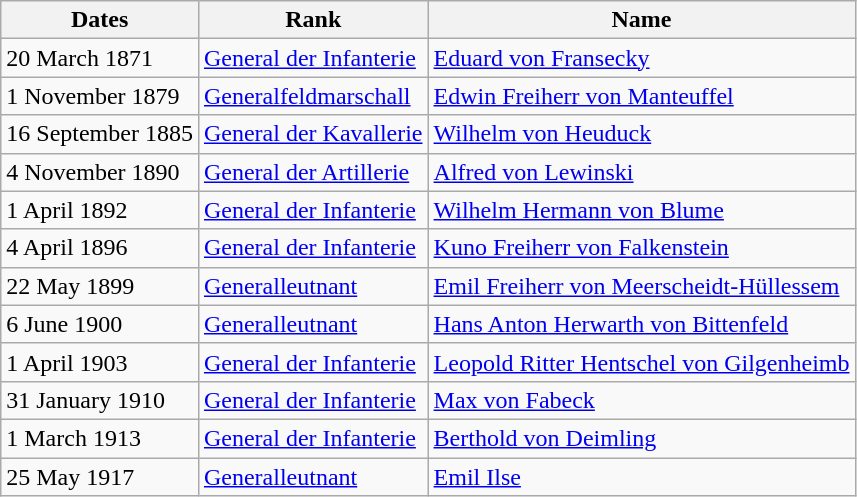<table class="wikitable">
<tr>
<th>Dates</th>
<th>Rank</th>
<th>Name</th>
</tr>
<tr>
<td>20 March 1871</td>
<td><a href='#'>General der Infanterie</a></td>
<td><a href='#'>Eduard von Fransecky</a></td>
</tr>
<tr>
<td>1 November 1879</td>
<td><a href='#'>Generalfeldmarschall</a></td>
<td><a href='#'>Edwin Freiherr von Manteuffel</a></td>
</tr>
<tr>
<td>16 September 1885</td>
<td><a href='#'>General der Kavallerie</a></td>
<td><a href='#'>Wilhelm von Heuduck</a></td>
</tr>
<tr>
<td>4 November 1890</td>
<td><a href='#'>General der Artillerie</a></td>
<td><a href='#'>Alfred von Lewinski</a></td>
</tr>
<tr>
<td>1 April 1892</td>
<td><a href='#'>General der Infanterie</a></td>
<td><a href='#'>Wilhelm Hermann von Blume</a></td>
</tr>
<tr>
<td>4 April 1896</td>
<td><a href='#'>General der Infanterie</a></td>
<td><a href='#'>Kuno Freiherr von Falkenstein</a></td>
</tr>
<tr>
<td>22 May 1899</td>
<td><a href='#'>Generalleutnant</a></td>
<td><a href='#'>Emil Freiherr von Meerscheidt-Hüllessem</a></td>
</tr>
<tr>
<td>6 June 1900</td>
<td><a href='#'>Generalleutnant</a></td>
<td><a href='#'>Hans Anton Herwarth von Bittenfeld</a></td>
</tr>
<tr>
<td>1 April 1903</td>
<td><a href='#'>General der Infanterie</a></td>
<td><a href='#'>Leopold Ritter Hentschel von Gilgenheimb</a></td>
</tr>
<tr>
<td>31 January 1910</td>
<td><a href='#'>General der Infanterie</a></td>
<td><a href='#'>Max von Fabeck</a></td>
</tr>
<tr>
<td>1 March 1913</td>
<td><a href='#'>General der Infanterie</a></td>
<td><a href='#'>Berthold von Deimling</a></td>
</tr>
<tr>
<td>25 May 1917</td>
<td><a href='#'>Generalleutnant</a></td>
<td><a href='#'>Emil Ilse</a></td>
</tr>
</table>
